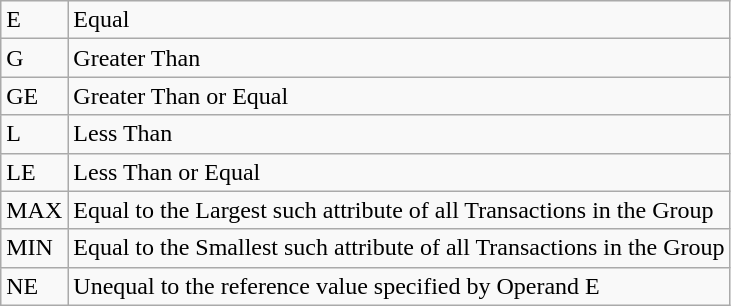<table class="wikitable">
<tr>
<td>E</td>
<td>Equal</td>
</tr>
<tr>
<td>G</td>
<td>Greater Than</td>
</tr>
<tr>
<td>GE</td>
<td>Greater Than or Equal</td>
</tr>
<tr>
<td>L</td>
<td>Less Than</td>
</tr>
<tr>
<td>LE</td>
<td>Less Than or Equal</td>
</tr>
<tr>
<td>MAX</td>
<td>Equal to the Largest such attribute of all Transactions in the Group</td>
</tr>
<tr>
<td>MIN</td>
<td>Equal to the Smallest such attribute of all Transactions in the Group</td>
</tr>
<tr>
<td>NE</td>
<td>Unequal to the  reference value specified by Operand E</td>
</tr>
</table>
